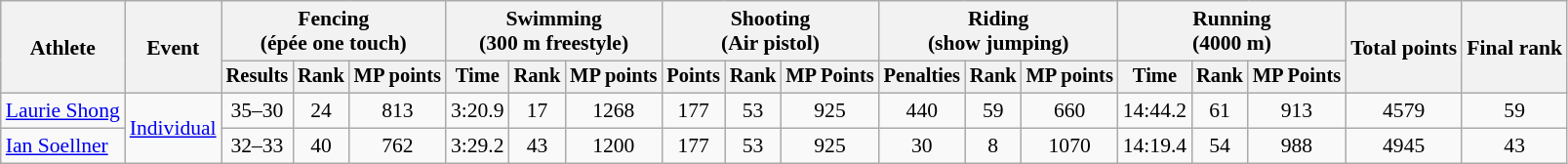<table class="wikitable" style="font-size:90%">
<tr>
<th rowspan="2">Athlete</th>
<th rowspan="2">Event</th>
<th colspan=3>Fencing<br><span>(épée one touch)</span></th>
<th colspan=3>Swimming<br><span>(300 m freestyle)</span></th>
<th colspan=3>Shooting<br><span>(Air pistol)</span></th>
<th colspan=3>Riding<br><span>(show jumping)</span></th>
<th colspan=3>Running<br><span>(4000 m)</span></th>
<th rowspan=2>Total points</th>
<th rowspan=2>Final rank</th>
</tr>
<tr style="font-size:95%">
<th>Results</th>
<th>Rank</th>
<th>MP points</th>
<th>Time</th>
<th>Rank</th>
<th>MP points</th>
<th>Points</th>
<th>Rank</th>
<th>MP Points</th>
<th>Penalties</th>
<th>Rank</th>
<th>MP points</th>
<th>Time</th>
<th>Rank</th>
<th>MP Points</th>
</tr>
<tr align=center>
<td align=left><a href='#'>Laurie Shong</a></td>
<td align=left rowspan=2><a href='#'>Individual</a></td>
<td>35–30</td>
<td>24</td>
<td>813</td>
<td>3:20.9</td>
<td>17</td>
<td>1268</td>
<td>177</td>
<td>53</td>
<td>925</td>
<td>440</td>
<td>59</td>
<td>660</td>
<td>14:44.2</td>
<td>61</td>
<td>913</td>
<td>4579</td>
<td>59</td>
</tr>
<tr align=center>
<td align=left><a href='#'>Ian Soellner</a></td>
<td>32–33</td>
<td>40</td>
<td>762</td>
<td>3:29.2</td>
<td>43</td>
<td>1200</td>
<td>177</td>
<td>53</td>
<td>925</td>
<td>30</td>
<td>8</td>
<td>1070</td>
<td>14:19.4</td>
<td>54</td>
<td>988</td>
<td>4945</td>
<td>43</td>
</tr>
</table>
